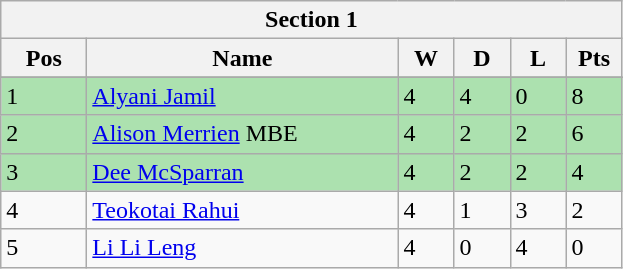<table class="wikitable">
<tr>
<th colspan="6">Section 1</th>
</tr>
<tr>
<th width=50>Pos</th>
<th width=200>Name</th>
<th width=30>W</th>
<th width=30>D</th>
<th width=30>L</th>
<th width=30>Pts</th>
</tr>
<tr>
</tr>
<tr style="background:#ACE1AF;">
<td>1</td>
<td> <a href='#'>Alyani Jamil</a></td>
<td>4</td>
<td>4</td>
<td>0</td>
<td>8</td>
</tr>
<tr style="background:#ACE1AF;">
<td>2</td>
<td> <a href='#'>Alison Merrien</a> MBE</td>
<td>4</td>
<td>2</td>
<td>2</td>
<td>6</td>
</tr>
<tr style="background:#ACE1AF;">
<td>3</td>
<td> <a href='#'>Dee McSparran</a></td>
<td>4</td>
<td>2</td>
<td>2</td>
<td>4</td>
</tr>
<tr>
<td>4</td>
<td> <a href='#'>Teokotai Rahui</a></td>
<td>4</td>
<td>1</td>
<td>3</td>
<td>2</td>
</tr>
<tr>
<td>5</td>
<td> <a href='#'>Li Li Leng</a></td>
<td>4</td>
<td>0</td>
<td>4</td>
<td>0</td>
</tr>
</table>
